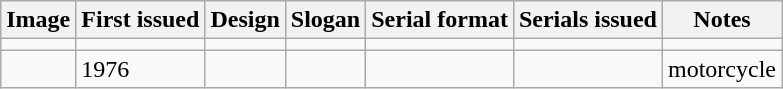<table class="wikitable">
<tr>
<th>Image</th>
<th>First issued</th>
<th>Design</th>
<th>Slogan</th>
<th>Serial format</th>
<th>Serials issued</th>
<th>Notes</th>
</tr>
<tr>
<td></td>
<td></td>
<td></td>
<td></td>
<td></td>
<td></td>
<td></td>
</tr>
<tr>
<td></td>
<td>1976</td>
<td></td>
<td></td>
<td></td>
<td></td>
<td>motorcycle</td>
</tr>
</table>
